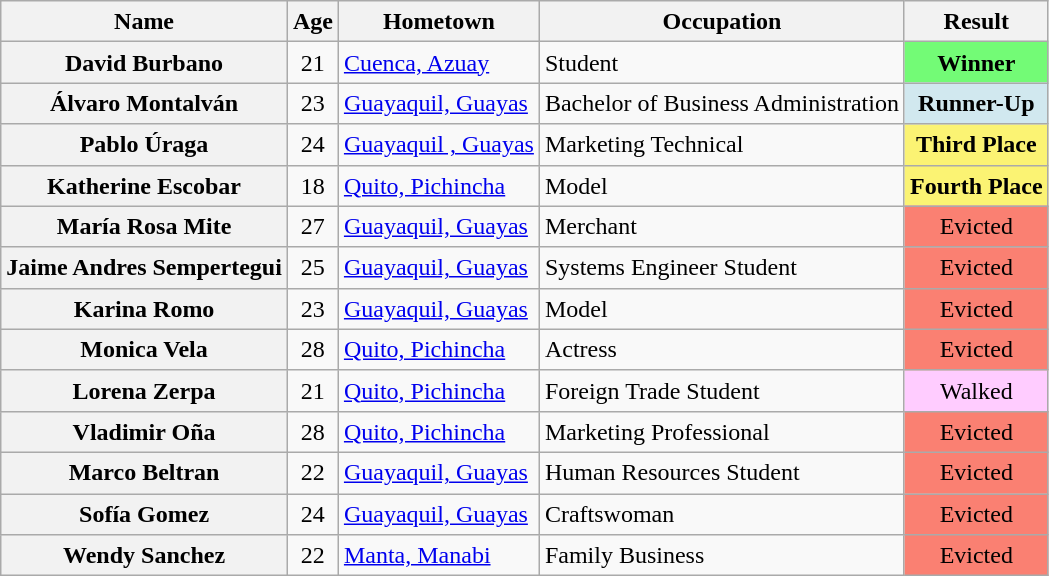<table class="wikitable sortable" style="text-align:center; line-height:20px; width:auto;">
<tr>
<th scope="col">Name</th>
<th scope="col">Age</th>
<th scope="col">Hometown</th>
<th scope="col">Occupation</th>
<th scope="col">Result</th>
</tr>
<tr>
<th>David Burbano</th>
<td>21</td>
<td align=left><a href='#'>Cuenca, Azuay</a></td>
<td align=left>Student</td>
<td bgcolor="73FB76" colspan=4><strong>Winner</strong></td>
</tr>
<tr>
<th>Álvaro Montalván</th>
<td>23</td>
<td align=left><a href='#'>Guayaquil, Guayas</a></td>
<td align=left>Bachelor of Business Administration</td>
<td bgcolor="D1E8EF" colspan=4><strong>Runner-Up</strong></td>
</tr>
<tr>
<th>Pablo Úraga</th>
<td>24</td>
<td align=left><a href='#'>Guayaquil , Guayas</a></td>
<td align=left>Marketing Technical</td>
<td bgcolor="FBF373" colspan=4><strong>Third Place</strong></td>
</tr>
<tr>
<th>Katherine Escobar</th>
<td>18</td>
<td align=left><a href='#'>Quito, Pichincha</a></td>
<td align=left>Model</td>
<td bgcolor="FBF373" colspan=4><strong>Fourth Place</strong></td>
</tr>
<tr>
<th>María Rosa Mite</th>
<td>27</td>
<td align=left><a href='#'>Guayaquil, Guayas</a></td>
<td align=left>Merchant</td>
<td bgcolor="FA8072" colspan=4>Evicted</td>
</tr>
<tr>
<th>Jaime Andres Sempertegui</th>
<td>25</td>
<td align=left><a href='#'>Guayaquil, Guayas</a></td>
<td align=left>Systems Engineer Student</td>
<td bgcolor="FA8072" colspan=4>Evicted</td>
</tr>
<tr>
<th>Karina Romo</th>
<td>23</td>
<td align=left><a href='#'>Guayaquil, Guayas</a></td>
<td align=left>Model</td>
<td bgcolor="FA8072" colspan=4>Evicted</td>
</tr>
<tr>
<th>Monica Vela</th>
<td>28</td>
<td align=left><a href='#'>Quito, Pichincha</a></td>
<td align=left>Actress</td>
<td bgcolor="FA8072" colspan=4>Evicted</td>
</tr>
<tr>
<th>Lorena Zerpa</th>
<td>21</td>
<td align=left><a href='#'>Quito, Pichincha</a></td>
<td align=left>Foreign Trade Student</td>
<td bgcolor="ffccff" colspan=4>Walked</td>
</tr>
<tr>
<th>Vladimir Oña</th>
<td>28</td>
<td align=left><a href='#'>Quito, Pichincha</a></td>
<td align=left>Marketing Professional</td>
<td bgcolor="FA8072" colspan=4>Evicted</td>
</tr>
<tr>
<th>Marco Beltran</th>
<td>22</td>
<td align=left><a href='#'>Guayaquil, Guayas</a></td>
<td align=left>Human Resources Student</td>
<td bgcolor="FA8072" colspan=4>Evicted</td>
</tr>
<tr>
<th>Sofía Gomez</th>
<td>24</td>
<td align=left><a href='#'>Guayaquil, Guayas</a></td>
<td align=left>Craftswoman</td>
<td bgcolor="FA8072" colspan=4>Evicted</td>
</tr>
<tr>
<th>Wendy Sanchez</th>
<td>22</td>
<td align=left><a href='#'>Manta, Manabi</a></td>
<td align=left>Family Business</td>
<td bgcolor="FA8072" colspan=4>Evicted</td>
</tr>
</table>
